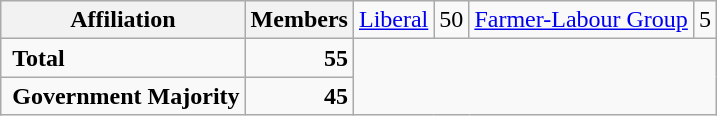<table class="wikitable">
<tr>
<th colspan="2">Affiliation</th>
<th>Members<br></th>
<td><a href='#'>Liberal</a></td>
<td align="right">50<br></td>
<td><a href='#'>Farmer-Labour Group</a></td>
<td align="right">5</td>
</tr>
<tr>
<td colspan="2" rowspan="1"> <strong>Total</strong><br></td>
<td align="right"><strong>55</strong></td>
</tr>
<tr>
<td colspan="2" rowspan="1"> <strong>Government Majority</strong><br></td>
<td align="right"><strong>45</strong></td>
</tr>
</table>
